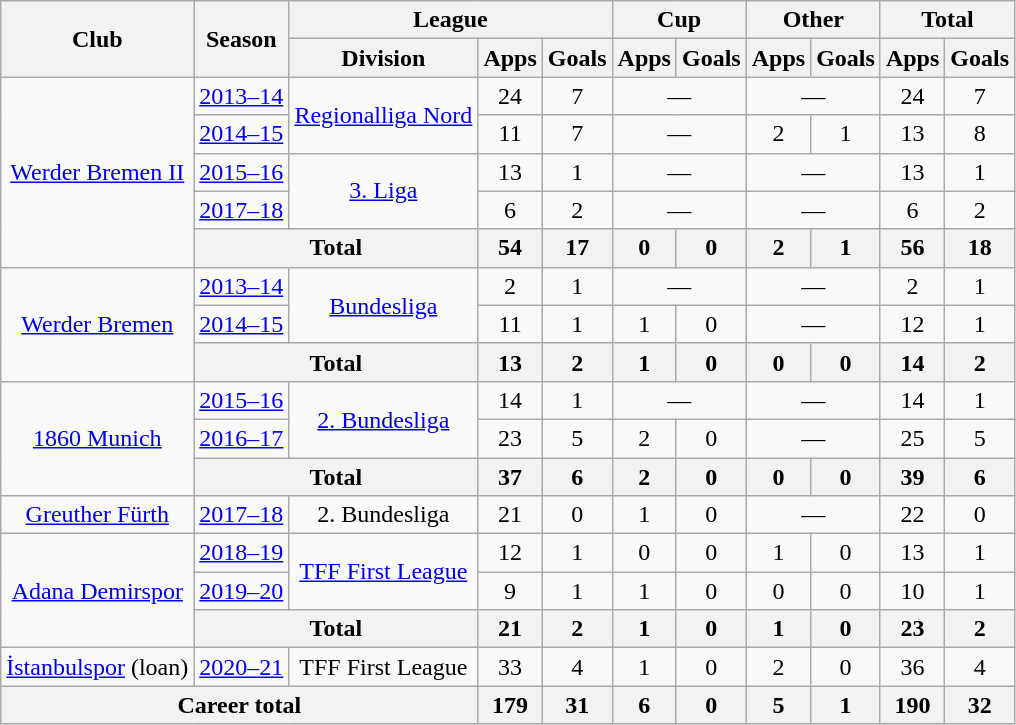<table class="wikitable" style="text-align:center">
<tr>
<th rowspan="2">Club</th>
<th rowspan="2">Season</th>
<th colspan="3">League</th>
<th colspan="2">Cup</th>
<th colspan="2">Other</th>
<th colspan="2">Total</th>
</tr>
<tr>
<th>Division</th>
<th>Apps</th>
<th>Goals</th>
<th>Apps</th>
<th>Goals</th>
<th>Apps</th>
<th>Goals</th>
<th>Apps</th>
<th>Goals</th>
</tr>
<tr>
<td rowspan="5"><a href='#'>Werder Bremen II</a></td>
<td><a href='#'>2013–14</a></td>
<td rowspan="2"><a href='#'>Regionalliga Nord</a></td>
<td>24</td>
<td>7</td>
<td colspan="2">—</td>
<td colspan="2">—</td>
<td>24</td>
<td>7</td>
</tr>
<tr>
<td><a href='#'>2014–15</a></td>
<td>11</td>
<td>7</td>
<td colspan="2">—</td>
<td>2</td>
<td>1</td>
<td>13</td>
<td>8</td>
</tr>
<tr>
<td><a href='#'>2015–16</a></td>
<td rowspan="2"><a href='#'>3. Liga</a></td>
<td>13</td>
<td>1</td>
<td colspan="2">—</td>
<td colspan="2">—</td>
<td>13</td>
<td>1</td>
</tr>
<tr>
<td><a href='#'>2017–18</a></td>
<td>6</td>
<td>2</td>
<td colspan="2">—</td>
<td colspan="2">—</td>
<td>6</td>
<td>2</td>
</tr>
<tr>
<th colspan="2">Total</th>
<th>54</th>
<th>17</th>
<th>0</th>
<th>0</th>
<th>2</th>
<th>1</th>
<th>56</th>
<th>18</th>
</tr>
<tr>
<td rowspan="3"><a href='#'>Werder Bremen</a></td>
<td><a href='#'>2013–14</a></td>
<td rowspan="2"><a href='#'>Bundesliga</a></td>
<td>2</td>
<td>1</td>
<td colspan="2">—</td>
<td colspan="2">—</td>
<td>2</td>
<td>1</td>
</tr>
<tr>
<td><a href='#'>2014–15</a></td>
<td>11</td>
<td>1</td>
<td>1</td>
<td>0</td>
<td colspan="2">—</td>
<td>12</td>
<td>1</td>
</tr>
<tr>
<th colspan="2">Total</th>
<th>13</th>
<th>2</th>
<th>1</th>
<th>0</th>
<th>0</th>
<th>0</th>
<th>14</th>
<th>2</th>
</tr>
<tr>
<td rowspan="3"><a href='#'>1860 Munich</a></td>
<td><a href='#'>2015–16</a></td>
<td rowspan="2"><a href='#'>2. Bundesliga</a></td>
<td>14</td>
<td>1</td>
<td colspan="2">—</td>
<td colspan="2">—</td>
<td>14</td>
<td>1</td>
</tr>
<tr>
<td><a href='#'>2016–17</a></td>
<td>23</td>
<td>5</td>
<td>2</td>
<td>0</td>
<td colspan="2">—</td>
<td>25</td>
<td>5</td>
</tr>
<tr>
<th colspan="2">Total</th>
<th>37</th>
<th>6</th>
<th>2</th>
<th>0</th>
<th>0</th>
<th>0</th>
<th>39</th>
<th>6</th>
</tr>
<tr>
<td><a href='#'>Greuther Fürth</a></td>
<td><a href='#'>2017–18</a></td>
<td>2. Bundesliga</td>
<td>21</td>
<td>0</td>
<td>1</td>
<td>0</td>
<td colspan="2">—</td>
<td>22</td>
<td>0</td>
</tr>
<tr>
<td rowspan="3"><a href='#'>Adana Demirspor</a></td>
<td><a href='#'>2018–19</a></td>
<td rowspan="2"><a href='#'>TFF First League</a></td>
<td>12</td>
<td>1</td>
<td>0</td>
<td>0</td>
<td>1</td>
<td>0</td>
<td>13</td>
<td>1</td>
</tr>
<tr>
<td><a href='#'>2019–20</a></td>
<td>9</td>
<td>1</td>
<td>1</td>
<td>0</td>
<td>0</td>
<td>0</td>
<td>10</td>
<td>1</td>
</tr>
<tr>
<th colspan="2">Total</th>
<th>21</th>
<th>2</th>
<th>1</th>
<th>0</th>
<th>1</th>
<th>0</th>
<th>23</th>
<th>2</th>
</tr>
<tr>
<td><a href='#'>İstanbulspor</a> (loan)</td>
<td><a href='#'>2020–21</a></td>
<td>TFF First League</td>
<td>33</td>
<td>4</td>
<td>1</td>
<td>0</td>
<td>2</td>
<td>0</td>
<td>36</td>
<td>4</td>
</tr>
<tr>
<th colspan="3">Career total</th>
<th>179</th>
<th>31</th>
<th>6</th>
<th>0</th>
<th>5</th>
<th>1</th>
<th>190</th>
<th>32</th>
</tr>
</table>
